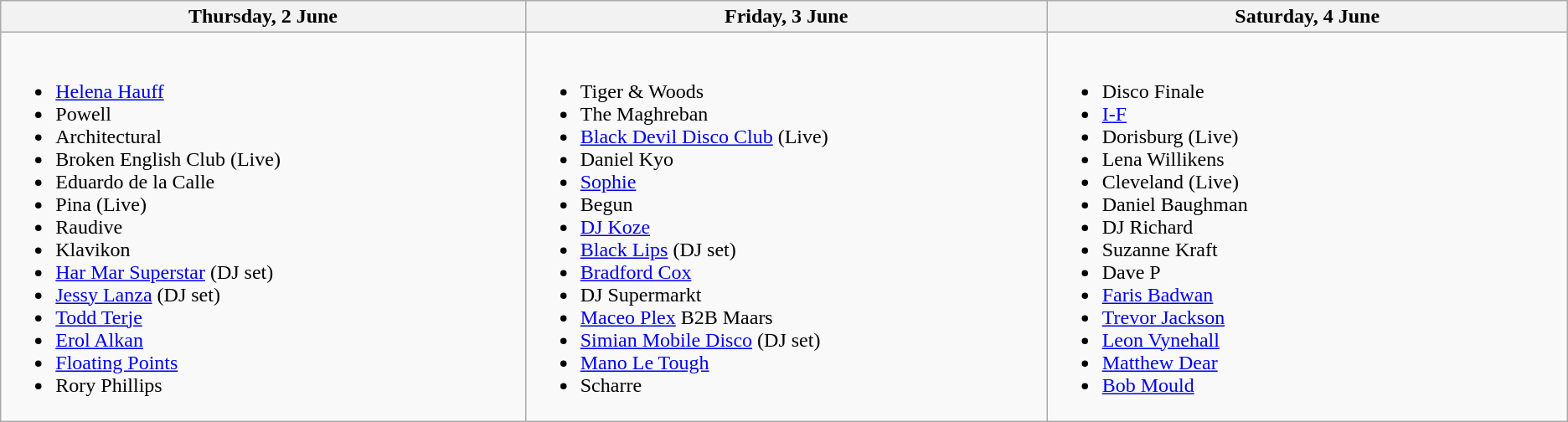<table class="wikitable">
<tr>
<th width="500">Thursday, 2 June</th>
<th width="500">Friday, 3 June</th>
<th width="500">Saturday, 4 June</th>
</tr>
<tr valign="top">
<td><br><ul><li><a href='#'>Helena Hauff</a></li><li>Powell</li><li>Architectural</li><li>Broken English Club (Live)</li><li>Eduardo de la Calle</li><li>Pina (Live)</li><li>Raudive</li><li>Klavikon</li><li><a href='#'>Har Mar Superstar</a> (DJ set)</li><li><a href='#'>Jessy Lanza</a> (DJ set)</li><li><a href='#'>Todd Terje</a></li><li><a href='#'>Erol Alkan</a></li><li><a href='#'>Floating Points</a></li><li>Rory Phillips</li></ul></td>
<td><br><ul><li>Tiger & Woods</li><li>The Maghreban</li><li><a href='#'>Black Devil Disco Club</a> (Live)</li><li>Daniel Kyo</li><li><a href='#'>Sophie</a></li><li>Begun</li><li><a href='#'>DJ Koze</a></li><li><a href='#'>Black Lips</a> (DJ set)</li><li><a href='#'>Bradford Cox</a></li><li>DJ Supermarkt</li><li><a href='#'>Maceo Plex</a> B2B Maars</li><li><a href='#'>Simian Mobile Disco</a> (DJ set)</li><li><a href='#'>Mano Le Tough</a></li><li>Scharre</li></ul></td>
<td><br><ul><li>Disco Finale</li><li><a href='#'>I-F</a></li><li>Dorisburg (Live)</li><li>Lena Willikens</li><li>Cleveland (Live)</li><li>Daniel Baughman</li><li>DJ Richard</li><li>Suzanne Kraft</li><li>Dave P</li><li><a href='#'>Faris Badwan</a></li><li><a href='#'>Trevor Jackson</a></li><li><a href='#'>Leon Vynehall</a></li><li><a href='#'>Matthew Dear</a></li><li><a href='#'>Bob Mould</a></li></ul></td>
</tr>
</table>
